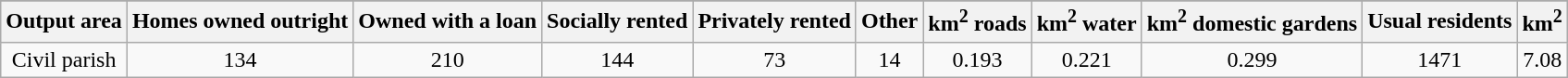<table class="wikitable">
<tr>
</tr>
<tr>
<th>Output area</th>
<th>Homes owned outright</th>
<th>Owned with a loan</th>
<th>Socially rented</th>
<th>Privately rented</th>
<th>Other</th>
<th>km<sup>2</sup> roads</th>
<th>km<sup>2</sup> water</th>
<th>km<sup>2</sup> domestic gardens</th>
<th>Usual residents</th>
<th>km<sup>2</sup></th>
</tr>
<tr align=center>
<td>Civil parish</td>
<td>134</td>
<td>210</td>
<td>144</td>
<td>73</td>
<td>14</td>
<td>0.193</td>
<td>0.221</td>
<td>0.299</td>
<td>1471</td>
<td>7.08</td>
</tr>
</table>
